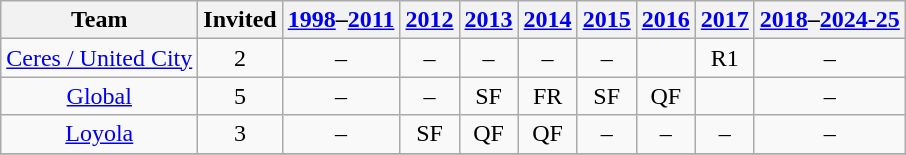<table class="wikitable" style="text-align: center">
<tr>
<th>Team</th>
<th>Invited</th>
<th><a href='#'>1998</a>–<a href='#'>2011</a></th>
<th><a href='#'>2012</a></th>
<th><a href='#'>2013</a></th>
<th><a href='#'>2014</a></th>
<th><a href='#'>2015</a></th>
<th><a href='#'>2016</a></th>
<th><a href='#'>2017</a></th>
<th><a href='#'>2018</a>–<a href='#'>2024-25</a></th>
</tr>
<tr>
<td><a href='#'>Ceres / United City</a></td>
<td>2</td>
<td>–</td>
<td>–</td>
<td>–</td>
<td>–</td>
<td>–</td>
<td></td>
<td>R1</td>
<td>–</td>
</tr>
<tr>
<td><a href='#'>Global</a></td>
<td>5</td>
<td>–</td>
<td>–</td>
<td>SF</td>
<td>FR</td>
<td>SF</td>
<td>QF</td>
<td></td>
<td>–</td>
</tr>
<tr>
<td><a href='#'>Loyola</a></td>
<td>3</td>
<td>–</td>
<td>SF</td>
<td>QF</td>
<td>QF</td>
<td>–</td>
<td>–</td>
<td>–</td>
<td>–</td>
</tr>
<tr>
</tr>
</table>
